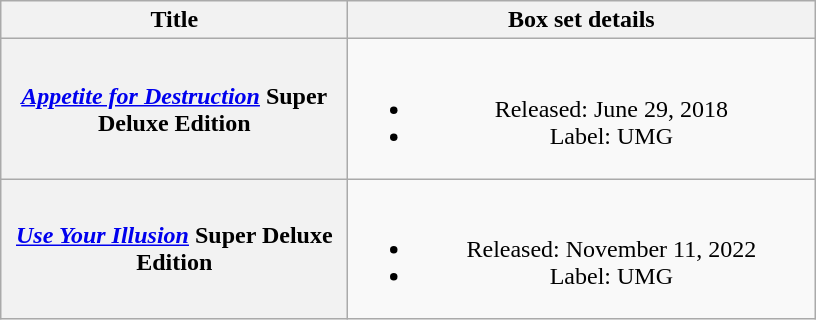<table class="wikitable plainrowheaders" style="text-align:center;">
<tr>
<th scope="col" style="width:14em;">Title</th>
<th scope="col" style="width:19em;">Box set details</th>
</tr>
<tr>
<th scope="row"><em><a href='#'>Appetite for Destruction</a></em> Super Deluxe Edition</th>
<td><br><ul><li>Released: June 29, 2018</li><li>Label: UMG</li></ul></td>
</tr>
<tr>
<th scope="row"><em><a href='#'>Use Your Illusion</a></em> Super Deluxe Edition</th>
<td><br><ul><li>Released: November 11, 2022</li><li>Label: UMG</li></ul></td>
</tr>
</table>
